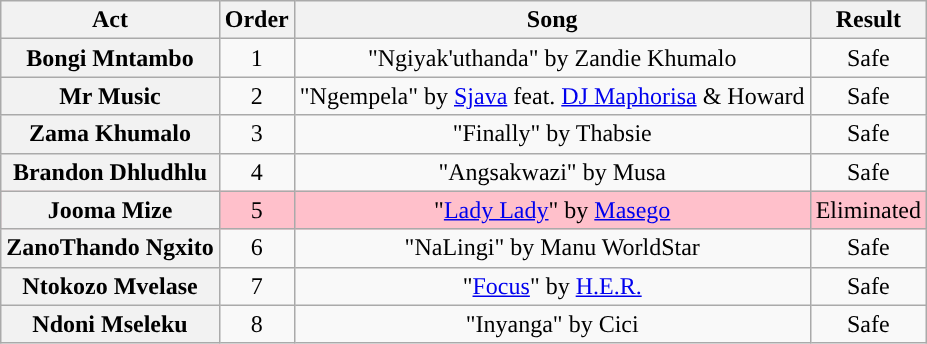<table class="wikitable plainrowheaders" style="text-align:center;">
<tr>
<th scope"col">Act</th>
<th scope"col">Order</th>
<th scope"col">Song</th>
<th scope"col">Result</th>
</tr>
<tr>
<th scope=row>Bongi Mntambo</th>
<td>1</td>
<td>"Ngiyak'uthanda" by Zandie Khumalo</td>
<td>Safe</td>
</tr>
<tr>
<th scope=row>Mr Music</th>
<td>2</td>
<td>"Ngempela" by <a href='#'>Sjava</a> feat. <a href='#'>DJ Maphorisa</a> & Howard</td>
<td>Safe</td>
</tr>
<tr>
<th scope=row>Zama Khumalo</th>
<td>3</td>
<td>"Finally" by Thabsie</td>
<td>Safe</td>
</tr>
<tr>
<th scope=row>Brandon Dhludhlu</th>
<td>4</td>
<td>"Angsakwazi" by Musa</td>
<td>Safe</td>
</tr>
<tr style="background: pink">
<th scope=row>Jooma Mize</th>
<td>5</td>
<td>"<a href='#'>Lady Lady</a>" by <a href='#'>Masego</a></td>
<td>Eliminated</td>
</tr>
<tr>
<th scope=row>ZanoThando Ngxito</th>
<td>6</td>
<td>"NaLingi" by Manu WorldStar</td>
<td>Safe</td>
</tr>
<tr>
<th scope=row>Ntokozo Mvelase</th>
<td>7</td>
<td>"<a href='#'>Focus</a>" by <a href='#'>H.E.R.</a></td>
<td>Safe</td>
</tr>
<tr>
<th scope=row>Ndoni Mseleku</th>
<td>8</td>
<td>"Inyanga" by Cici</td>
<td>Safe</td>
</tr>
</table>
